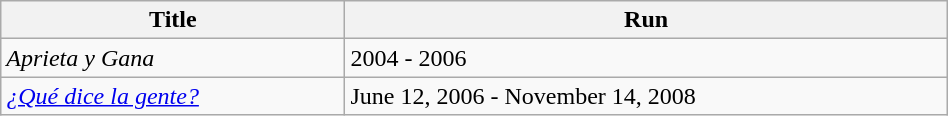<table class="wikitable sortable" style="width:50%;">
<tr>
<th>Title</th>
<th>Run</th>
</tr>
<tr>
<td><em>Aprieta y Gana</em></td>
<td>2004 - 2006</td>
</tr>
<tr>
<td><em><a href='#'>¿Qué dice la gente?</a></em></td>
<td>June 12, 2006 - November 14, 2008</td>
</tr>
</table>
